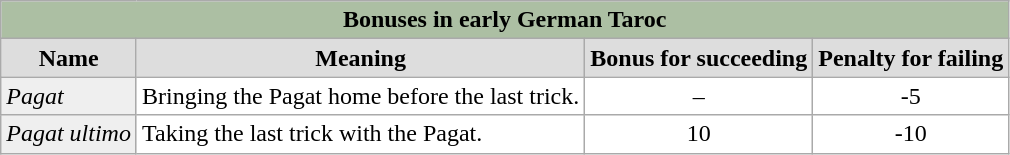<table class="wikitable" align="float:left"  style="background-color:white">
<tr style="background-color:#Acbfa3">
<td colspan="4" align="center"><strong>Bonuses in early German Taroc</strong></td>
</tr>
<tr style="background: #DDDDDD;">
<td align="center"><strong>Name</strong></td>
<td align="center"><strong>Meaning</strong></td>
<td align="center"><strong>Bonus for succeeding</strong></td>
<td align="center"><strong>Penalty for failing</strong></td>
</tr>
<tr>
<td style="background:#efefef;"><em>Pagat</em></td>
<td>Bringing the Pagat home before the last trick.</td>
<td align="center">–</td>
<td align="center">-5</td>
</tr>
<tr>
<td style="background:#efefef;"><em>Pagat ultimo</em></td>
<td>Taking the last trick with the Pagat.</td>
<td align="center">10</td>
<td align="center">-10</td>
</tr>
</table>
